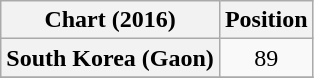<table class="wikitable plainrowheaders" style="text-align:center;">
<tr>
<th scope="col">Chart (2016)</th>
<th scope="col">Position</th>
</tr>
<tr>
<th scope="row">South Korea (Gaon)</th>
<td>89</td>
</tr>
<tr>
</tr>
</table>
